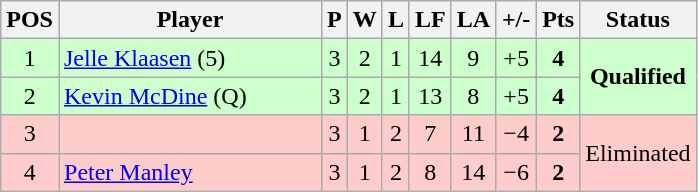<table class="wikitable" style="text-align:center; margin: 1em auto 1em auto, align:left">
<tr>
<th width=20>POS</th>
<th width=168>Player</th>
<th width=3>P</th>
<th width=3>W</th>
<th width=3>L</th>
<th width=20>LF</th>
<th width=20>LA</th>
<th width=20>+/-</th>
<th width=20>Pts</th>
<th width=70>Status</th>
</tr>
<tr style="background:#CCFFCC;">
<td>1</td>
<td style="text-align:left;"> <a href='#'>Jelle Klaasen</a> (5)</td>
<td>3</td>
<td>2</td>
<td>1</td>
<td>14</td>
<td>9</td>
<td>+5</td>
<td><strong>4</strong></td>
<td rowspan=2><strong>Qualified</strong></td>
</tr>
<tr style="background:#CCFFCC;">
<td>2</td>
<td style="text-align:left;"> <a href='#'>Kevin McDine</a> (Q)</td>
<td>3</td>
<td>2</td>
<td>1</td>
<td>13</td>
<td>8</td>
<td>+5</td>
<td><strong>4</strong></td>
</tr>
<tr style="background:#FFCCCC;">
<td>3</td>
<td style="text-align:left;"></td>
<td>3</td>
<td>1</td>
<td>2</td>
<td>7</td>
<td>11</td>
<td>−4</td>
<td><strong>2</strong></td>
<td rowspan=2>Eliminated</td>
</tr>
<tr style="background:#FFCCCC;">
<td>4</td>
<td style="text-align:left;"> <a href='#'>Peter Manley</a></td>
<td>3</td>
<td>1</td>
<td>2</td>
<td>8</td>
<td>14</td>
<td>−6</td>
<td><strong>2</strong></td>
</tr>
</table>
